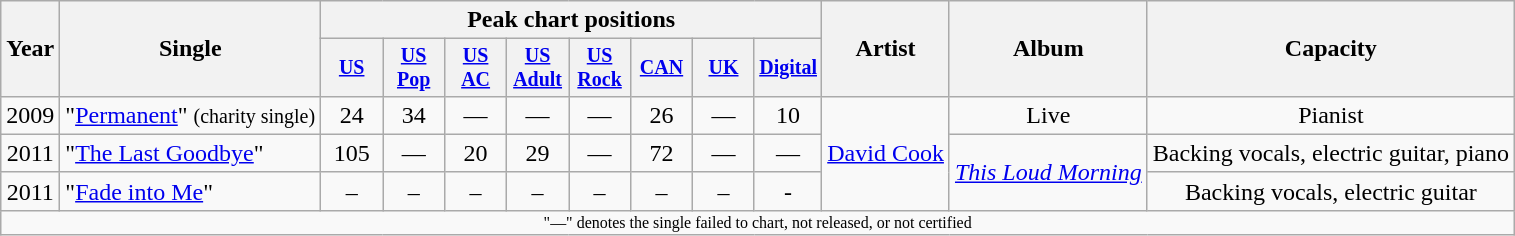<table class="wikitable" style="text-align:center;">
<tr>
<th rowspan="2">Year</th>
<th rowspan="2">Single</th>
<th colspan="8">Peak chart positions</th>
<th rowspan="2">Artist</th>
<th rowspan="2">Album</th>
<th rowspan="2">Capacity</th>
</tr>
<tr style="font-size:smaller;">
<th width="35"><a href='#'>US</a></th>
<th width="35"><a href='#'>US Pop</a></th>
<th width="35"><a href='#'>US AC</a></th>
<th width="35"><a href='#'>US Adult</a></th>
<th width="35"><a href='#'>US Rock</a></th>
<th width="35"><a href='#'>CAN</a></th>
<th width="35"><a href='#'>UK</a></th>
<th width="35"><a href='#'>Digital</a></th>
</tr>
<tr>
<td>2009</td>
<td align="left">"<a href='#'>Permanent</a>" <small>(charity single)</small></td>
<td>24</td>
<td>34</td>
<td>—</td>
<td>—</td>
<td>—</td>
<td>26</td>
<td>—</td>
<td>10</td>
<td rowspan="3"><a href='#'>David Cook</a></td>
<td>Live</td>
<td>Pianist</td>
</tr>
<tr>
<td>2011</td>
<td align="left">"<a href='#'>The Last Goodbye</a>"</td>
<td>105</td>
<td>—</td>
<td>20</td>
<td>29</td>
<td>—</td>
<td>72</td>
<td>—</td>
<td>—</td>
<td rowspan="2"><em><a href='#'>This Loud Morning</a></em></td>
<td>Backing vocals, electric guitar, piano</td>
</tr>
<tr>
<td>2011</td>
<td align="left">"<a href='#'>Fade into Me</a>"</td>
<td>–</td>
<td>–</td>
<td>–</td>
<td>–</td>
<td>–</td>
<td>–</td>
<td>–</td>
<td>-</td>
<td>Backing vocals, electric guitar</td>
</tr>
<tr>
<td align="center" colspan="20" style="font-size:8pt">"—" denotes the single failed to chart, not released, or not certified</td>
</tr>
</table>
